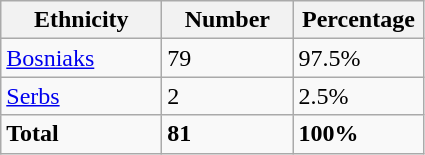<table class="wikitable">
<tr>
<th width="100px">Ethnicity</th>
<th width="80px">Number</th>
<th width="80px">Percentage</th>
</tr>
<tr>
<td><a href='#'>Bosniaks</a></td>
<td>79</td>
<td>97.5%</td>
</tr>
<tr>
<td><a href='#'>Serbs</a></td>
<td>2</td>
<td>2.5%</td>
</tr>
<tr>
<td><strong>Total</strong></td>
<td><strong>81</strong></td>
<td><strong>100%</strong></td>
</tr>
</table>
